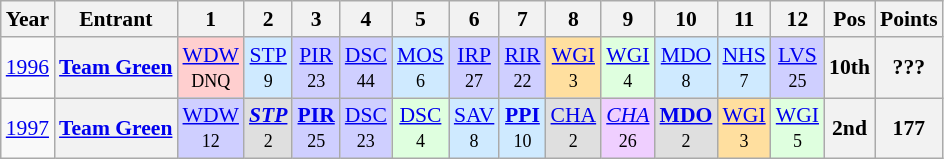<table class="wikitable" style="text-align:center; font-size:90%">
<tr>
<th>Year</th>
<th>Entrant</th>
<th>1</th>
<th>2</th>
<th>3</th>
<th>4</th>
<th>5</th>
<th>6</th>
<th>7</th>
<th>8</th>
<th>9</th>
<th>10</th>
<th>11</th>
<th>12</th>
<th>Pos</th>
<th>Points</th>
</tr>
<tr>
<td><a href='#'>1996</a></td>
<th><a href='#'>Team Green</a></th>
<td style="background:#FFCFCF;"><a href='#'>WDW</a><br><small>DNQ</small></td>
<td style="background:#CFEAFF;"><a href='#'>STP</a><br><small>9</small></td>
<td style="background:#CFCFFF;"><a href='#'>PIR</a><br><small>23</small></td>
<td style="background:#CFCFFF;"><a href='#'>DSC</a><br><small>44</small></td>
<td style="background:#CFEAFF;"><a href='#'>MOS</a><br><small>6</small></td>
<td style="background:#CFCFFF;"><a href='#'>IRP</a><br><small>27</small></td>
<td style="background:#CFCFFF;"><a href='#'>RIR</a><br><small>22</small></td>
<td style="background:#FFDF9F;"><a href='#'>WGI</a><br><small>3</small></td>
<td style="background:#DFFFDF;"><a href='#'>WGI</a><br><small>4</small></td>
<td style="background:#CFEAFF;"><a href='#'>MDO</a><br><small>8</small></td>
<td style="background:#CFEAFF;"><a href='#'>NHS</a><br><small>7</small></td>
<td style="background:#CFCFFF;"><a href='#'>LVS</a><br><small>25</small></td>
<th>10th</th>
<th>???</th>
</tr>
<tr>
<td><a href='#'>1997</a></td>
<th><a href='#'>Team Green</a></th>
<td style="background:#CFCFFF;"><a href='#'>WDW</a><br><small>12</small></td>
<td style="background:#DFDFDF;"><strong><em><a href='#'>STP</a></em></strong><br><small>2</small></td>
<td style="background:#CFCFFF;"><strong><a href='#'>PIR</a></strong><br><small>25</small></td>
<td style="background:#CFCFFF;"><a href='#'>DSC</a><br><small>23</small></td>
<td style="background:#DFFFDF;"><a href='#'>DSC</a><br><small>4</small></td>
<td style="background:#CFEAFF;"><a href='#'>SAV</a><br><small>8</small></td>
<td style="background:#CFEAFF;"><strong><a href='#'>PPI</a></strong><br><small>10</small></td>
<td style="background:#DFDFDF;"><a href='#'>CHA</a><br><small>2</small></td>
<td style="background:#EFCFFF;"><em><a href='#'>CHA</a></em><br><small>26</small></td>
<td style="background:#DFDFDF;"><strong><a href='#'>MDO</a></strong><br><small>2</small></td>
<td style="background:#FFDF9F;"><a href='#'>WGI</a><br><small>3</small></td>
<td style="background:#DFFFDF;"><a href='#'>WGI</a><br><small>5</small></td>
<th>2nd</th>
<th>177</th>
</tr>
</table>
